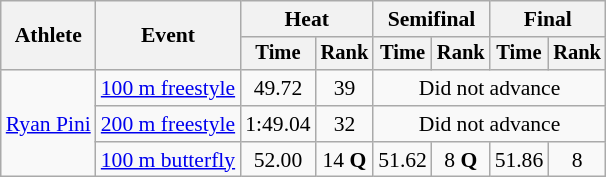<table class="wikitable" style="font-size:90%">
<tr>
<th rowspan="2">Athlete</th>
<th rowspan="2">Event</th>
<th colspan="2">Heat</th>
<th colspan="2">Semifinal</th>
<th colspan="2">Final</th>
</tr>
<tr style="font-size:95%">
<th>Time</th>
<th>Rank</th>
<th>Time</th>
<th>Rank</th>
<th>Time</th>
<th>Rank</th>
</tr>
<tr align=center>
<td align=left rowspan=3><a href='#'>Ryan Pini</a></td>
<td align=left><a href='#'>100 m freestyle</a></td>
<td>49.72</td>
<td>39</td>
<td colspan=4>Did not advance</td>
</tr>
<tr align=center>
<td align=left><a href='#'>200 m freestyle</a></td>
<td>1:49.04</td>
<td>32</td>
<td colspan=4>Did not advance</td>
</tr>
<tr align=center>
<td align=left><a href='#'>100 m butterfly</a></td>
<td>52.00</td>
<td>14 <strong>Q</strong></td>
<td>51.62</td>
<td>8 <strong>Q</strong></td>
<td>51.86</td>
<td>8</td>
</tr>
</table>
